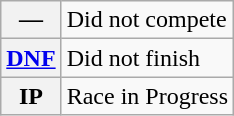<table class="wikitable">
<tr>
<th scope="row">—</th>
<td>Did not compete</td>
</tr>
<tr>
<th scope="row"><a href='#'>DNF</a></th>
<td>Did not finish</td>
</tr>
<tr>
<th scope="row">IP</th>
<td>Race in Progress</td>
</tr>
</table>
